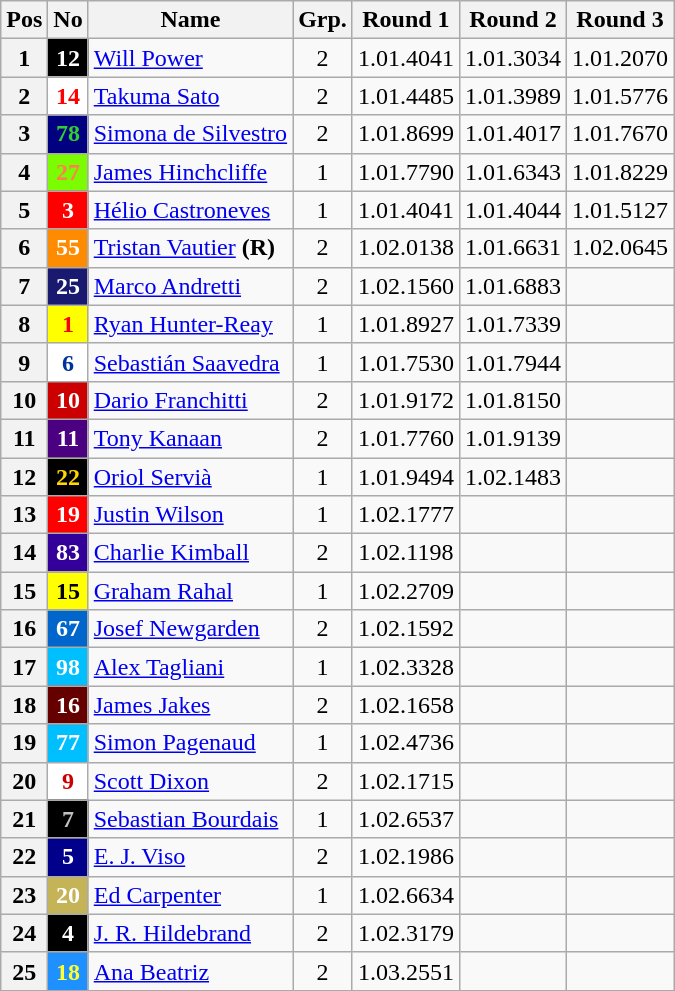<table class="wikitable sortable" " style="fontsize:95%">
<tr>
<th>Pos</th>
<th>No</th>
<th>Name</th>
<th>Grp.</th>
<th>Round 1</th>
<th>Round 2</th>
<th>Round 3</th>
</tr>
<tr>
<th scope="row">1</th>
<td style="background:black; color:white;" align="center"><strong>12</strong></td>
<td> <a href='#'>Will Power</a></td>
<td style="text-align: center;">2</td>
<td align="center">1.01.4041</td>
<td align="center">1.01.3034</td>
<td align="center">1.01.2070</td>
</tr>
<tr>
<th scope="row">2</th>
<td style="background:white; color:red;" align="center"><strong>14</strong></td>
<td> <a href='#'>Takuma Sato</a></td>
<td style="text-align: center;">2</td>
<td align="center">1.01.4485</td>
<td align="center">1.01.3989</td>
<td align="center">1.01.5776</td>
</tr>
<tr>
<th scope="row">3</th>
<td style="background:navy; color:limegreen;" align="center"><strong>78</strong></td>
<td> <a href='#'>Simona de Silvestro</a></td>
<td style="text-align: center;">2</td>
<td align="center">1.01.8699</td>
<td align="center">1.01.4017</td>
<td align="center">1.01.7670</td>
</tr>
<tr>
<th scope="row">4</th>
<td style="background:lawngreen; color:coral;" align="center"><strong>27</strong></td>
<td> <a href='#'>James Hinchcliffe</a></td>
<td style="text-align: center;">1</td>
<td align="center">1.01.7790</td>
<td align="center">1.01.6343</td>
<td align="center">1.01.8229</td>
</tr>
<tr>
<th scope="row">5</th>
<td style="background:red; color:white;" align="center"><strong>3</strong></td>
<td> <a href='#'>Hélio Castroneves</a></td>
<td style="text-align: center;">1</td>
<td align="center">1.01.4041</td>
<td align="center">1.01.4044</td>
<td align="center">1.01.5127</td>
</tr>
<tr>
<th scope="row">6</th>
<td style="background:darkorange; color:white;" align="center"><strong>55</strong></td>
<td> <a href='#'>Tristan Vautier</a> <strong>(R)</strong></td>
<td style="text-align: center;">2</td>
<td align="center">1.02.0138</td>
<td align="center">1.01.6631</td>
<td align="center">1.02.0645</td>
</tr>
<tr>
<th scope="row">7</th>
<td style="background:midnightblue; color:white;" align="center"><strong>25</strong></td>
<td> <a href='#'>Marco Andretti</a></td>
<td style="text-align: center;">2</td>
<td align="center">1.02.1560</td>
<td align="center">1.01.6883</td>
<td></td>
</tr>
<tr>
<th scope="row">8</th>
<td style="background:yellow; color:red;" align="center"><strong>1</strong></td>
<td> <a href='#'>Ryan Hunter-Reay</a></td>
<td style="text-align: center;">1</td>
<td align="center">1.01.8927</td>
<td align="center">1.01.7339</td>
<td></td>
</tr>
<tr>
<th scope="row">9</th>
<td style="background:white; color:#003399;" align="center"><strong>6</strong></td>
<td> <a href='#'>Sebastián Saavedra</a></td>
<td style="text-align: center;">1</td>
<td align="center">1.01.7530</td>
<td align="center">1.01.7944</td>
<td></td>
</tr>
<tr>
<th scope="row">10</th>
<td style="background:#CC0000; color:white;" align="center"><strong>10</strong></td>
<td> <a href='#'>Dario Franchitti</a></td>
<td style="text-align: center;">2</td>
<td align="center">1.01.9172</td>
<td align="center">1.01.8150</td>
<td></td>
</tr>
<tr>
<th scope="row">11</th>
<td style="background:indigo; color:white;" align="center"><strong>11</strong></td>
<td> <a href='#'>Tony Kanaan</a></td>
<td style="text-align: center;">2</td>
<td align="center">1.01.7760</td>
<td align="center">1.01.9139</td>
<td></td>
</tr>
<tr>
<th scope="row">12</th>
<td style="background:black; color:gold;" align="center"><strong>22</strong></td>
<td> <a href='#'>Oriol Servià</a></td>
<td style="text-align: center;">1</td>
<td align="center">1.01.9494</td>
<td align="center">1.02.1483</td>
<td></td>
</tr>
<tr>
<th scope="row">13</th>
<td style="background:red; color:white;" align="center"><strong>19</strong></td>
<td> <a href='#'>Justin Wilson</a></td>
<td style="text-align: center;">1</td>
<td align="center">1.02.1777</td>
<td></td>
<td></td>
</tr>
<tr>
<th scope="row">14</th>
<td style="background:#330099; color:white;" align="center"><strong>83</strong></td>
<td> <a href='#'>Charlie Kimball</a></td>
<td style="text-align: center;">2</td>
<td align="center">1.02.1198</td>
<td></td>
<td></td>
</tr>
<tr>
<th scope="row">15</th>
<td style="background:yellow; color:black;" align="center"><strong>15</strong></td>
<td> <a href='#'>Graham Rahal</a></td>
<td style="text-align: center;">1</td>
<td align="center">1.02.2709</td>
<td></td>
<td></td>
</tr>
<tr>
<th scope="row">16</th>
<td style="background:#0066CC; color:white;" align="center"><strong>67</strong></td>
<td> <a href='#'>Josef Newgarden</a></td>
<td style="text-align: center;">2</td>
<td align="center">1.02.1592</td>
<td></td>
<td></td>
</tr>
<tr>
<th scope="row">17</th>
<td style="background:deepskyblue; color:white;" align="center"><strong>98</strong></td>
<td> <a href='#'>Alex Tagliani</a></td>
<td style="text-align: center;">1</td>
<td align="center">1.02.3328</td>
<td></td>
<td></td>
</tr>
<tr>
<th scope="row">18</th>
<td style="background:#660000; color:white;" align="center"><strong>16</strong></td>
<td> <a href='#'>James Jakes</a></td>
<td style="text-align: center;">2</td>
<td align="center">1.02.1658</td>
<td></td>
<td></td>
</tr>
<tr>
<th scope="row">19</th>
<td style="background:deepskyblue; color:white;" align="center"><strong>77</strong></td>
<td> <a href='#'>Simon Pagenaud</a></td>
<td style="text-align: center;">1</td>
<td align="center">1.02.4736</td>
<td></td>
<td></td>
</tr>
<tr>
<th scope="row">20</th>
<td style="background:white; color:#CC0000;" align="center"><strong>9</strong></td>
<td> <a href='#'>Scott Dixon</a></td>
<td style="text-align: center;">2</td>
<td align="center">1.02.1715</td>
<td></td>
<td></td>
</tr>
<tr>
<th scope="row">21</th>
<td style="background:black; color:silver;" align="center"><strong>7</strong></td>
<td> <a href='#'>Sebastian Bourdais</a></td>
<td style="text-align: center;">1</td>
<td align="center">1.02.6537</td>
<td></td>
<td></td>
</tr>
<tr>
<th scope="row">22</th>
<td style="background:darkblue; color:white;" align="center"><strong>5</strong></td>
<td> <a href='#'>E. J. Viso</a></td>
<td style="text-align: center;">2</td>
<td align="center">1.02.1986</td>
<td></td>
<td></td>
</tr>
<tr>
<th scope="row">23</th>
<td style="background:#C5B358; color:white;" align="center"><strong>20</strong></td>
<td> <a href='#'>Ed Carpenter</a></td>
<td style="text-align: center;">1</td>
<td align="center">1.02.6634</td>
<td></td>
<td></td>
</tr>
<tr>
<th scope="row">24</th>
<td style="background:black; color:white;" align="center"><strong>4</strong></td>
<td> <a href='#'>J. R. Hildebrand</a></td>
<td style="text-align: center;">2</td>
<td align="center">1.02.3179</td>
<td></td>
<td></td>
</tr>
<tr>
<th scope="row">25</th>
<td style="background:dodgerblue; color:#FFFF33;" align="center"><strong>18</strong></td>
<td> <a href='#'>Ana Beatriz</a></td>
<td style="text-align: center;">2</td>
<td align="center">1.03.2551</td>
<td></td>
<td></td>
</tr>
<tr>
</tr>
</table>
